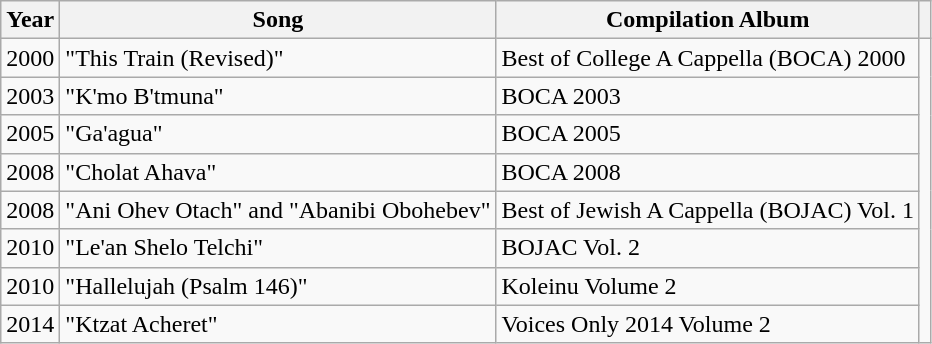<table class="wikitable">
<tr>
<th><strong>Year</strong></th>
<th><strong>Song</strong></th>
<th><strong>Compilation Album</strong></th>
<th></th>
</tr>
<tr>
<td>2000</td>
<td>"This Train (Revised)"</td>
<td>Best of College A Cappella (BOCA) 2000</td>
</tr>
<tr>
<td>2003</td>
<td>"K'mo B'tmuna"</td>
<td>BOCA 2003</td>
</tr>
<tr>
<td>2005</td>
<td>"Ga'agua"</td>
<td>BOCA 2005</td>
</tr>
<tr>
<td>2008</td>
<td>"Cholat Ahava"</td>
<td>BOCA 2008</td>
</tr>
<tr>
<td>2008</td>
<td>"Ani Ohev Otach" and "Abanibi Obohebev"</td>
<td>Best of Jewish A Cappella (BOJAC) Vol. 1</td>
</tr>
<tr>
<td>2010</td>
<td>"Le'an Shelo Telchi"</td>
<td>BOJAC Vol. 2</td>
</tr>
<tr>
<td>2010</td>
<td>"Hallelujah (Psalm 146)"</td>
<td>Koleinu Volume 2</td>
</tr>
<tr>
<td>2014</td>
<td>"Ktzat Acheret"</td>
<td>Voices Only 2014 Volume 2</td>
</tr>
</table>
